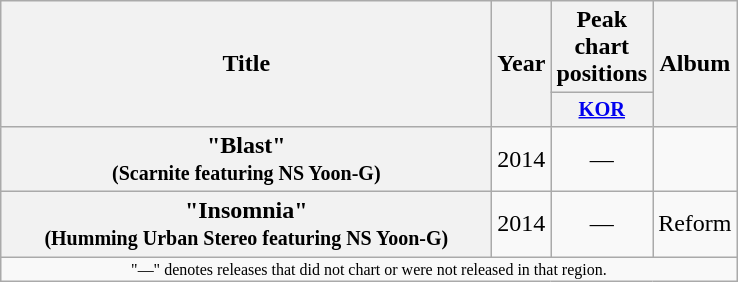<table class="wikitable plainrowheaders" style="text-align:center;">
<tr>
<th scope="col" rowspan="2" style="width:20em;">Title</th>
<th scope="col" rowspan="2">Year</th>
<th scope="col" colspan="1">Peak chart positions</th>
<th scope="col" rowspan="2">Album</th>
</tr>
<tr>
<th scope="col" style="width:3em;font-size:85%;"><a href='#'>KOR</a><br></th>
</tr>
<tr>
<th scope="row">"Blast"<br><small>(Scarnite featuring NS Yoon-G)</small></th>
<td>2014</td>
<td>—</td>
<td></td>
</tr>
<tr>
<th scope="row">"Insomnia"<br><small>(Humming Urban Stereo featuring NS Yoon-G)</small></th>
<td>2014</td>
<td>—</td>
<td>Reform</td>
</tr>
<tr>
<td colspan="5" style="font-size:8pt;">"—" denotes releases that did not chart or were not released in that region.</td>
</tr>
</table>
